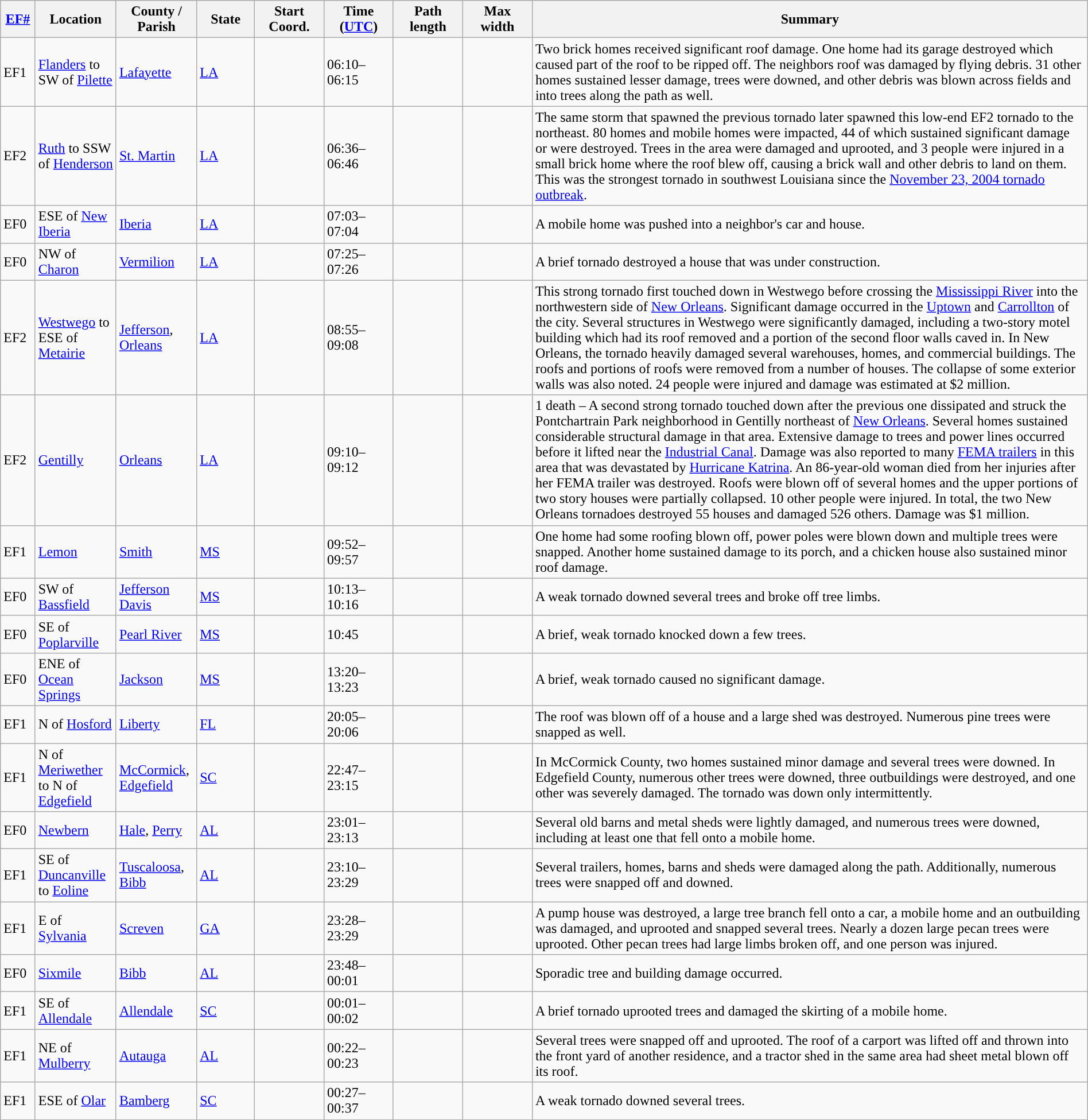<table class="wikitable sortable" style="width:100%;">
<tr>
<th scope="col"  style="width:3%; text-align:center;"><a href='#'>EF#</a></th>
<th scope="col"  style="width:7%; text-align:center;" class="unsortable">Location</th>
<th scope="col"  style="width:6%; text-align:center;" class="unsortable">County / Parish</th>
<th scope="col"  style="width:5%; text-align:center;">State</th>
<th scope="col"  style="width:6%; text-align:center;">Start Coord.</th>
<th scope="col"  style="width:6%; text-align:center;">Time (<a href='#'>UTC</a>)</th>
<th scope="col"  style="width:6%; text-align:center;">Path length</th>
<th scope="col"  style="width:6%; text-align:center;">Max width</th>
<th scope="col" class="unsortable" style="width:48%; text-align:center;">Summary</th>
</tr>
<tr>
<td>EF1</td>
<td><a href='#'>Flanders</a> to SW of <a href='#'>Pilette</a></td>
<td><a href='#'>Lafayette</a></td>
<td><a href='#'>LA</a></td>
<td></td>
<td>06:10–06:15</td>
<td></td>
<td></td>
<td>Two brick homes received significant roof damage. One home had its garage destroyed which caused part of the roof to be ripped off. The neighbors roof was damaged by flying debris. 31 other homes sustained lesser damage, trees were downed, and other debris was blown across fields and into trees along the path as well.</td>
</tr>
<tr>
<td>EF2</td>
<td><a href='#'>Ruth</a> to SSW of <a href='#'>Henderson</a></td>
<td><a href='#'>St. Martin</a></td>
<td><a href='#'>LA</a></td>
<td></td>
<td>06:36–06:46</td>
<td></td>
<td></td>
<td>The same storm that spawned the previous tornado later spawned this low-end EF2 tornado to the northeast. 80 homes and mobile homes were impacted, 44 of which sustained significant damage or were destroyed. Trees in the area were damaged and uprooted, and 3 people were injured in a small brick home where the roof blew off, causing a brick wall and other debris to land on them. This was the strongest tornado in southwest Louisiana since the <a href='#'>November 23, 2004 tornado outbreak</a>.</td>
</tr>
<tr>
<td>EF0</td>
<td>ESE of <a href='#'>New Iberia</a></td>
<td><a href='#'>Iberia</a></td>
<td><a href='#'>LA</a></td>
<td></td>
<td>07:03–07:04</td>
<td></td>
<td></td>
<td>A mobile home was pushed into a neighbor's car and house.</td>
</tr>
<tr>
<td>EF0</td>
<td>NW of <a href='#'>Charon</a></td>
<td><a href='#'>Vermilion</a></td>
<td><a href='#'>LA</a></td>
<td></td>
<td>07:25–07:26</td>
<td></td>
<td></td>
<td>A brief tornado destroyed a house that was under construction.</td>
</tr>
<tr>
<td>EF2</td>
<td><a href='#'>Westwego</a> to ESE of <a href='#'>Metairie</a></td>
<td><a href='#'>Jefferson</a>, <a href='#'>Orleans</a></td>
<td><a href='#'>LA</a></td>
<td></td>
<td>08:55–09:08</td>
<td></td>
<td></td>
<td>This strong tornado first touched down in Westwego before crossing the <a href='#'>Mississippi River</a> into the northwestern side of <a href='#'>New Orleans</a>. Significant damage occurred in the <a href='#'>Uptown</a> and <a href='#'>Carrollton</a> of the city. Several structures in Westwego were significantly damaged, including a two-story motel building which had its roof removed and a portion of the second floor walls caved in. In New Orleans, the tornado heavily damaged several warehouses, homes, and commercial buildings. The roofs and portions of roofs were removed from a number of houses. The collapse of some exterior walls was also noted. 24 people were injured and damage was estimated at $2 million.</td>
</tr>
<tr>
<td>EF2</td>
<td><a href='#'>Gentilly</a></td>
<td><a href='#'>Orleans</a></td>
<td><a href='#'>LA</a></td>
<td></td>
<td>09:10–09:12</td>
<td></td>
<td></td>
<td>1 death – A second strong tornado touched down after the previous one dissipated and struck the Pontchartrain Park neighborhood in Gentilly northeast of <a href='#'>New Orleans</a>. Several homes sustained considerable structural damage in that area. Extensive damage to trees and power lines occurred before it lifted near the <a href='#'>Industrial Canal</a>. Damage was also reported to many <a href='#'>FEMA trailers</a> in this area that was devastated by <a href='#'>Hurricane Katrina</a>. An 86-year-old woman died from her injuries after her FEMA trailer was destroyed. Roofs were blown off of several homes and the upper portions of two story houses were partially collapsed. 10 other people were injured. In total, the two New Orleans tornadoes destroyed 55 houses and damaged 526 others. Damage was $1 million.</td>
</tr>
<tr>
<td>EF1</td>
<td><a href='#'>Lemon</a></td>
<td><a href='#'>Smith</a></td>
<td><a href='#'>MS</a></td>
<td></td>
<td>09:52–09:57</td>
<td></td>
<td></td>
<td>One home had some roofing blown off, power poles were blown down and multiple trees were snapped. Another home sustained damage to its porch, and a chicken house also sustained minor roof damage.</td>
</tr>
<tr>
<td>EF0</td>
<td>SW of <a href='#'>Bassfield</a></td>
<td><a href='#'>Jefferson Davis</a></td>
<td><a href='#'>MS</a></td>
<td></td>
<td>10:13–10:16</td>
<td></td>
<td></td>
<td>A weak tornado downed several trees and broke off tree limbs.</td>
</tr>
<tr>
<td>EF0</td>
<td>SE of <a href='#'>Poplarville</a></td>
<td><a href='#'>Pearl River</a></td>
<td><a href='#'>MS</a></td>
<td></td>
<td>10:45</td>
<td></td>
<td></td>
<td>A brief, weak tornado knocked down a few trees.</td>
</tr>
<tr>
<td>EF0</td>
<td>ENE of <a href='#'>Ocean Springs</a></td>
<td><a href='#'>Jackson</a></td>
<td><a href='#'>MS</a></td>
<td></td>
<td>13:20–13:23</td>
<td></td>
<td></td>
<td>A brief, weak tornado caused no significant damage.</td>
</tr>
<tr>
<td>EF1</td>
<td>N of <a href='#'>Hosford</a></td>
<td><a href='#'>Liberty</a></td>
<td><a href='#'>FL</a></td>
<td></td>
<td>20:05–20:06</td>
<td></td>
<td></td>
<td>The roof was blown off of a house and a large shed was destroyed. Numerous pine trees were snapped as well.</td>
</tr>
<tr>
<td>EF1</td>
<td>N of <a href='#'>Meriwether</a> to N of <a href='#'>Edgefield</a></td>
<td><a href='#'>McCormick</a>, <a href='#'>Edgefield</a></td>
<td><a href='#'>SC</a></td>
<td></td>
<td>22:47–23:15</td>
<td></td>
<td></td>
<td>In McCormick County, two homes sustained minor damage and several trees were downed. In Edgefield County, numerous other trees were downed, three outbuildings were destroyed, and one other was severely damaged. The tornado was down only intermittently.</td>
</tr>
<tr>
<td>EF0</td>
<td><a href='#'>Newbern</a></td>
<td><a href='#'>Hale</a>, <a href='#'>Perry</a></td>
<td><a href='#'>AL</a></td>
<td></td>
<td>23:01–23:13</td>
<td></td>
<td></td>
<td>Several old barns and metal sheds were lightly damaged, and numerous trees were downed, including at least one that fell onto a mobile home.</td>
</tr>
<tr>
<td>EF1</td>
<td>SE of <a href='#'>Duncanville</a> to <a href='#'>Eoline</a></td>
<td><a href='#'>Tuscaloosa</a>, <a href='#'>Bibb</a></td>
<td><a href='#'>AL</a></td>
<td></td>
<td>23:10–23:29</td>
<td></td>
<td></td>
<td>Several trailers, homes, barns and sheds were damaged along the path. Additionally, numerous trees were snapped off and downed.</td>
</tr>
<tr>
<td>EF1</td>
<td>E of <a href='#'>Sylvania</a></td>
<td><a href='#'>Screven</a></td>
<td><a href='#'>GA</a></td>
<td></td>
<td>23:28–23:29</td>
<td></td>
<td></td>
<td>A pump house was destroyed, a large tree branch fell onto a car, a mobile home and an outbuilding  was damaged, and uprooted and snapped several trees. Nearly a dozen large pecan trees were uprooted. Other pecan trees had large limbs broken off, and one person was injured.</td>
</tr>
<tr>
<td>EF0</td>
<td><a href='#'>Sixmile</a></td>
<td><a href='#'>Bibb</a></td>
<td><a href='#'>AL</a></td>
<td></td>
<td>23:48–00:01</td>
<td></td>
<td></td>
<td>Sporadic tree and building damage occurred.</td>
</tr>
<tr>
<td>EF1</td>
<td>SE of <a href='#'>Allendale</a></td>
<td><a href='#'>Allendale</a></td>
<td><a href='#'>SC</a></td>
<td></td>
<td>00:01–00:02</td>
<td></td>
<td></td>
<td>A brief tornado uprooted trees and damaged the skirting of a mobile home.</td>
</tr>
<tr>
<td>EF1</td>
<td>NE of <a href='#'>Mulberry</a></td>
<td><a href='#'>Autauga</a></td>
<td><a href='#'>AL</a></td>
<td></td>
<td>00:22–00:23</td>
<td></td>
<td></td>
<td>Several trees were snapped off and uprooted. The roof of a carport was lifted off and thrown into the front yard of another residence, and a tractor shed in the same area had sheet metal blown off its roof.</td>
</tr>
<tr>
<td>EF1</td>
<td>ESE of <a href='#'>Olar</a></td>
<td><a href='#'>Bamberg</a></td>
<td><a href='#'>SC</a></td>
<td></td>
<td>00:27–00:37</td>
<td></td>
<td></td>
<td>A weak tornado downed several trees.</td>
</tr>
<tr>
</tr>
</table>
